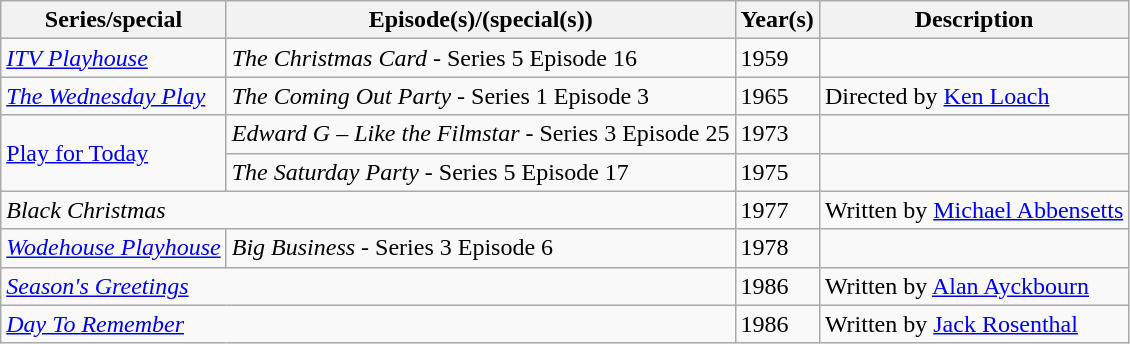<table class="wikitable sortable">
<tr>
<th>Series/special</th>
<th>Episode(s)/(special(s))</th>
<th>Year(s)</th>
<th>Description</th>
</tr>
<tr>
<td><em><a href='#'>ITV Playhouse</a></em></td>
<td><em>The Christmas Card</em> - Series 5 Episode 16</td>
<td>1959</td>
<td></td>
</tr>
<tr>
<td><em><a href='#'>The Wednesday Play</a></em></td>
<td><em>The Coming Out Party</em> - Series 1 Episode 3</td>
<td>1965</td>
<td>Directed by <a href='#'>Ken Loach</a></td>
</tr>
<tr>
<td rowspan=2><a href='#'>Play for Today</a></td>
<td><em>Edward G – Like the Filmstar</em> - Series 3 Episode 25</td>
<td>1973</td>
<td></td>
</tr>
<tr>
<td><em>The Saturday Party</em> - Series 5 Episode 17</td>
<td>1975</td>
<td></td>
</tr>
<tr>
<td colspan=2><em>Black Christmas</em></td>
<td>1977</td>
<td>Written by <a href='#'>Michael Abbensetts</a></td>
</tr>
<tr>
<td><em><a href='#'>Wodehouse Playhouse</a></em></td>
<td><em>Big Business</em> - Series 3 Episode 6</td>
<td>1978</td>
<td></td>
</tr>
<tr>
<td colspan=2><em><a href='#'>Season's Greetings</a></em></td>
<td>1986</td>
<td>Written by <a href='#'>Alan Ayckbourn</a></td>
</tr>
<tr>
<td colspan=2><em><a href='#'>Day To Remember</a></em></td>
<td>1986</td>
<td>Written by <a href='#'>Jack Rosenthal</a></td>
</tr>
</table>
